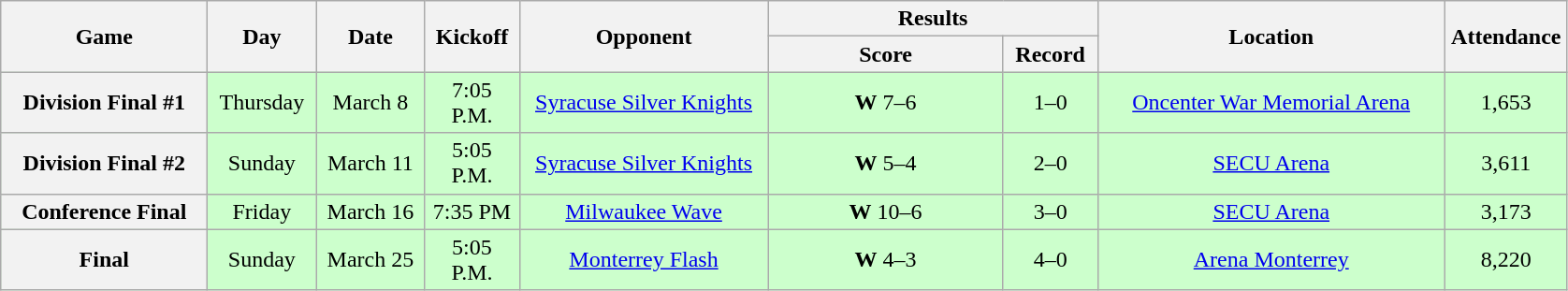<table class="wikitable">
<tr>
<th rowspan="2" style="width:140px;">Game</th>
<th rowspan="2" style="width:70px;">Day</th>
<th rowspan="2" style="width:70px;">Date</th>
<th rowspan="2" style="width:60px;">Kickoff</th>
<th rowspan="2" style="width:170px;">Opponent</th>
<th colspan="2" style="width:220px;">Results</th>
<th rowspan="2" style="width:240px;">Location</th>
<th rowspan="2" style="width:80px;">Attendance</th>
</tr>
<tr>
<th style="width:160px;">Score</th>
<th style="width:60px;">Record</th>
</tr>
<tr style="text-align:center; background:#cfc;">
<th>Division Final #1</th>
<td>Thursday</td>
<td>March 8</td>
<td>7:05 P.M.</td>
<td><a href='#'>Syracuse Silver Knights</a></td>
<td><strong>W</strong> 7–6</td>
<td>1–0</td>
<td><a href='#'>Oncenter War Memorial Arena</a></td>
<td>1,653</td>
</tr>
<tr style="text-align:center; background:#cfc;">
<th>Division Final #2</th>
<td>Sunday</td>
<td>March 11</td>
<td>5:05 P.M.</td>
<td><a href='#'>Syracuse Silver Knights</a></td>
<td><strong>W</strong> 5–4</td>
<td>2–0</td>
<td><a href='#'>SECU Arena</a></td>
<td>3,611</td>
</tr>
<tr style="text-align:center; background:#cfc;">
<th>Conference Final</th>
<td>Friday</td>
<td>March 16</td>
<td>7:35 PM</td>
<td><a href='#'>Milwaukee Wave</a></td>
<td><strong>W</strong> 10–6</td>
<td>3–0</td>
<td><a href='#'>SECU Arena</a></td>
<td>3,173</td>
</tr>
<tr style="text-align:center; background:#cfc;">
<th>Final</th>
<td>Sunday</td>
<td>March 25</td>
<td>5:05 P.M.</td>
<td><a href='#'>Monterrey Flash</a></td>
<td><strong>W</strong> 4–3</td>
<td>4–0</td>
<td><a href='#'>Arena Monterrey</a></td>
<td>8,220</td>
</tr>
</table>
